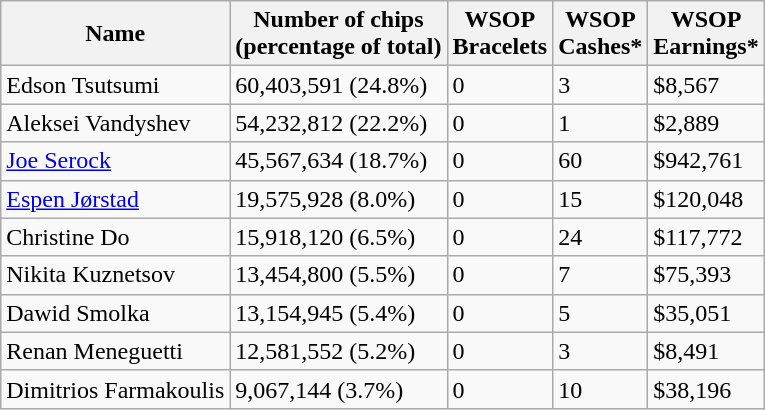<table class="wikitable sortable">
<tr>
<th>Name</th>
<th>Number of chips<br>(percentage of total)</th>
<th>WSOP<br>Bracelets</th>
<th>WSOP<br>Cashes*</th>
<th>WSOP<br>Earnings*</th>
</tr>
<tr>
<td> Edson Tsutsumi</td>
<td>60,403,591 (24.8%)</td>
<td>0</td>
<td>3</td>
<td>$8,567</td>
</tr>
<tr>
<td> Aleksei Vandyshev</td>
<td>54,232,812 (22.2%)</td>
<td>0</td>
<td>1</td>
<td>$2,889</td>
</tr>
<tr>
<td> <a href='#'>Joe Serock</a></td>
<td>45,567,634 (18.7%)</td>
<td>0</td>
<td>60</td>
<td>$942,761</td>
</tr>
<tr>
<td> <a href='#'>Espen Jørstad</a></td>
<td>19,575,928 (8.0%)</td>
<td>0</td>
<td>15</td>
<td>$120,048</td>
</tr>
<tr>
<td> Christine Do</td>
<td>15,918,120 (6.5%)</td>
<td>0</td>
<td>24</td>
<td>$117,772</td>
</tr>
<tr>
<td> Nikita Kuznetsov</td>
<td>13,454,800 (5.5%)</td>
<td>0</td>
<td>7</td>
<td>$75,393</td>
</tr>
<tr>
<td> Dawid Smolka</td>
<td>13,154,945 (5.4%)</td>
<td>0</td>
<td>5</td>
<td>$35,051</td>
</tr>
<tr>
<td> Renan Meneguetti</td>
<td>12,581,552 (5.2%)</td>
<td>0</td>
<td>3</td>
<td>$8,491</td>
</tr>
<tr>
<td> Dimitrios Farmakoulis</td>
<td>9,067,144 (3.7%)</td>
<td>0</td>
<td>10</td>
<td>$38,196</td>
</tr>
</table>
